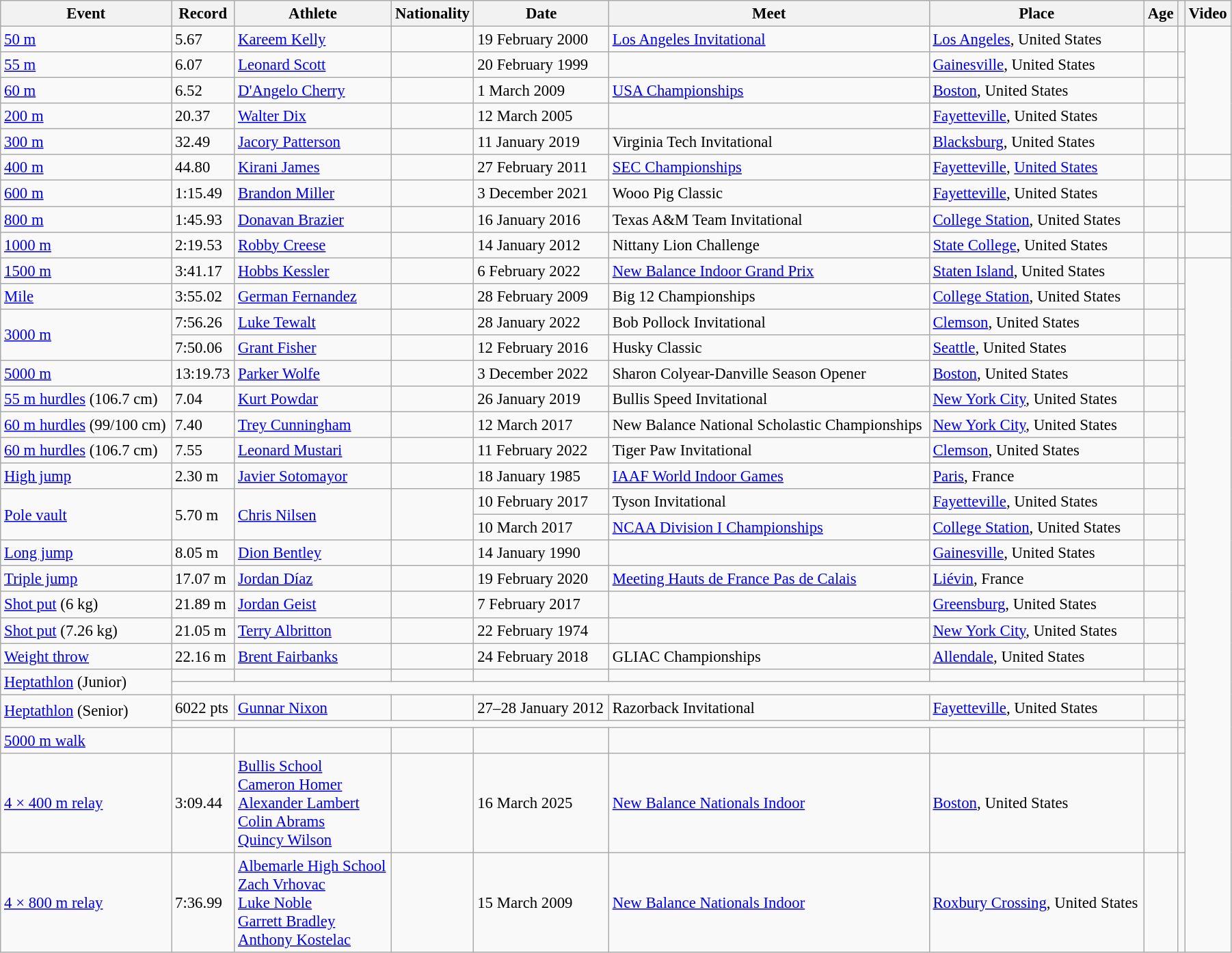<table class=wikitable style="width: 95%; font-size: 95%;">
<tr>
<th>Event</th>
<th>Record</th>
<th>Athlete</th>
<th>Nationality</th>
<th>Date</th>
<th>Meet</th>
<th>Place</th>
<th>Age</th>
<th></th>
<th>Video</th>
</tr>
<tr>
<td><a href='#'>50 m</a></td>
<td>5.67</td>
<td><a href='#'>Kareem Kelly</a></td>
<td></td>
<td>19 February 2000</td>
<td><a href='#'>Los Angeles Invitational</a></td>
<td><a href='#'>Los Angeles</a>, United States</td>
<td></td>
<td></td>
</tr>
<tr>
<td><a href='#'>55 m</a></td>
<td>6.07</td>
<td><a href='#'>Leonard Scott</a></td>
<td></td>
<td>20 February 1999</td>
<td></td>
<td><a href='#'>Gainesville</a>, United States</td>
<td></td>
<td></td>
</tr>
<tr>
<td><a href='#'>60 m</a></td>
<td>6.52</td>
<td><a href='#'>D'Angelo Cherry</a></td>
<td></td>
<td>1 March 2009</td>
<td><a href='#'>USA Championships</a></td>
<td><a href='#'>Boston</a>, United States</td>
<td></td>
<td></td>
</tr>
<tr>
<td><a href='#'>200 m</a></td>
<td>20.37</td>
<td><a href='#'>Walter Dix</a></td>
<td></td>
<td>12 March 2005</td>
<td></td>
<td><a href='#'>Fayetteville</a>, United States</td>
<td></td>
<td></td>
</tr>
<tr>
<td><a href='#'>300 m</a></td>
<td>32.49</td>
<td><a href='#'>Jacory Patterson</a></td>
<td></td>
<td>11 January 2019</td>
<td>Virginia Tech Invitational</td>
<td><a href='#'>Blacksburg</a>, United States</td>
<td></td>
<td></td>
</tr>
<tr>
<td><a href='#'>400 m</a></td>
<td>44.80</td>
<td><a href='#'>Kirani James</a></td>
<td></td>
<td>27 February 2011</td>
<td><a href='#'>SEC Championships</a></td>
<td><a href='#'>Fayetteville</a>, <a href='#'>United States</a></td>
<td></td>
<td></td>
<td></td>
</tr>
<tr>
<td><a href='#'>600 m</a></td>
<td>1:15.49</td>
<td><a href='#'>Brandon Miller</a></td>
<td></td>
<td>3 December 2021</td>
<td>Wooo Pig Classic</td>
<td><a href='#'>Fayetteville</a>, United States</td>
<td></td>
<td></td>
</tr>
<tr>
<td><a href='#'>800 m</a></td>
<td>1:45.93</td>
<td><a href='#'>Donavan Brazier</a></td>
<td></td>
<td>16 January 2016</td>
<td>Texas A&M Team Invitational</td>
<td><a href='#'>College Station</a>, United States</td>
<td></td>
<td></td>
</tr>
<tr>
<td><a href='#'>1000 m</a></td>
<td>2:19.53</td>
<td><a href='#'>Robby Creese</a></td>
<td></td>
<td>14 January 2012</td>
<td>Nittany Lion Challenge</td>
<td><a href='#'>State College</a>, United States</td>
<td></td>
<td></td>
<td></td>
</tr>
<tr>
<td><a href='#'>1500 m</a></td>
<td>3:41.17</td>
<td><a href='#'>Hobbs Kessler</a></td>
<td></td>
<td>6 February 2022</td>
<td><a href='#'>New Balance Indoor Grand Prix</a></td>
<td><a href='#'>Staten Island</a>, United States</td>
<td></td>
<td></td>
</tr>
<tr>
<td><a href='#'>Mile</a></td>
<td>3:55.02</td>
<td><a href='#'>German Fernandez</a></td>
<td></td>
<td>28 February 2009</td>
<td>Big 12 Championships</td>
<td><a href='#'>College Station</a>, United States</td>
<td></td>
<td></td>
</tr>
<tr>
<td rowspan=2><a href='#'>3000 m</a></td>
<td>7:56.26</td>
<td><a href='#'>Luke Tewalt</a></td>
<td></td>
<td>28 January 2022</td>
<td>Bob Pollock Invitational</td>
<td><a href='#'>Clemson</a>, United States</td>
<td></td>
<td></td>
</tr>
<tr>
<td>7:50.06 </td>
<td><a href='#'>Grant Fisher</a></td>
<td></td>
<td>12 February 2016</td>
<td>Husky Classic</td>
<td><a href='#'>Seattle</a>, United States</td>
<td></td>
<td></td>
</tr>
<tr>
<td><a href='#'>5000 m</a></td>
<td>13:19.73</td>
<td><a href='#'>Parker Wolfe</a></td>
<td></td>
<td>3 December 2022</td>
<td>Sharon Colyear-Danville Season Opener</td>
<td><a href='#'>Boston</a>, United States</td>
<td></td>
<td></td>
</tr>
<tr>
<td><a href='#'>55 m hurdles</a> (106.7 cm)</td>
<td>7.04</td>
<td><a href='#'>Kurt Powdar</a></td>
<td></td>
<td>26 January 2019</td>
<td>Bullis Speed Invitational</td>
<td><a href='#'>New York City</a>, United States</td>
<td></td>
<td></td>
</tr>
<tr>
<td><a href='#'>60 m hurdles</a> (99/100 cm)</td>
<td>7.40</td>
<td><a href='#'>Trey Cunningham</a></td>
<td></td>
<td>12 March 2017</td>
<td>New Balance National Scholastic Championships</td>
<td><a href='#'>New York City</a>, United States</td>
<td></td>
<td></td>
</tr>
<tr>
<td><a href='#'>60 m hurdles</a> (106.7 cm)</td>
<td>7.55</td>
<td><a href='#'>Leonard Mustari</a></td>
<td></td>
<td>11 February 2022</td>
<td>Tiger Paw Invitational</td>
<td><a href='#'>Clemson</a>, United States</td>
<td></td>
<td></td>
</tr>
<tr>
<td><a href='#'>High jump</a></td>
<td>2.30 m</td>
<td><a href='#'>Javier Sotomayor</a></td>
<td></td>
<td>18 January 1985</td>
<td><a href='#'>IAAF World Indoor Games</a></td>
<td><a href='#'>Paris</a>, France</td>
<td></td>
<td></td>
</tr>
<tr>
<td rowspan=2><a href='#'>Pole vault</a></td>
<td rowspan=2>5.70 m</td>
<td rowspan=2><a href='#'>Chris Nilsen</a></td>
<td rowspan=2></td>
<td>10 February 2017</td>
<td>Tyson Invitational</td>
<td><a href='#'>Fayetteville</a>, United States</td>
<td></td>
<td></td>
</tr>
<tr>
<td>10 March 2017</td>
<td><a href='#'>NCAA Division I Championships</a></td>
<td><a href='#'>College Station</a>, United States</td>
<td></td>
<td></td>
</tr>
<tr>
<td><a href='#'>Long jump</a></td>
<td>8.05 m</td>
<td><a href='#'>Dion Bentley</a></td>
<td></td>
<td>14 January 1990</td>
<td></td>
<td><a href='#'>Gainesville</a>, United States</td>
<td></td>
<td></td>
</tr>
<tr>
<td><a href='#'>Triple jump</a></td>
<td>17.07 m</td>
<td><a href='#'>Jordan Díaz</a></td>
<td></td>
<td>19 February 2020</td>
<td><a href='#'>Meeting Hauts de France Pas de Calais</a></td>
<td><a href='#'>Liévin</a>, France</td>
<td></td>
<td></td>
</tr>
<tr>
<td><a href='#'>Shot put</a> (6 kg)</td>
<td>21.89 m</td>
<td><a href='#'>Jordan Geist</a></td>
<td></td>
<td>7 February 2017</td>
<td></td>
<td><a href='#'>Greensburg</a>, United States</td>
<td></td>
<td></td>
</tr>
<tr>
<td><a href='#'>Shot put</a> (7.26 kg) </td>
<td>21.05 m</td>
<td><a href='#'>Terry Albritton</a></td>
<td></td>
<td>22 February 1974</td>
<td></td>
<td><a href='#'>New York City</a>, United States</td>
<td></td>
<td></td>
</tr>
<tr>
<td><a href='#'>Weight throw</a></td>
<td>22.16 m</td>
<td><a href='#'>Brent Fairbanks</a></td>
<td></td>
<td>24 February 2018</td>
<td>GLIAC Championships</td>
<td><a href='#'>Allendale</a>, United States</td>
<td></td>
<td></td>
</tr>
<tr>
<td rowspan=2><a href='#'>Heptathlon</a> (Junior)</td>
<td></td>
<td></td>
<td></td>
<td></td>
<td></td>
<td></td>
<td></td>
<td></td>
</tr>
<tr>
<td colspan=7></td>
<td></td>
</tr>
<tr>
<td rowspan=2><a href='#'>Heptathlon</a> (Senior)</td>
<td>6022 pts</td>
<td><a href='#'>Gunnar Nixon</a></td>
<td></td>
<td>27–28 January 2012</td>
<td>Razorback Invitational</td>
<td><a href='#'>Fayetteville</a>, United States</td>
<td></td>
<td></td>
</tr>
<tr>
<td colspan=7></td>
<td></td>
</tr>
<tr>
<td><a href='#'>5000 m walk</a></td>
<td></td>
<td></td>
<td></td>
<td></td>
<td></td>
<td></td>
<td></td>
<td></td>
</tr>
<tr>
<td><a href='#'>4 × 400 m relay</a></td>
<td>3:09.44</td>
<td><a href='#'>Bullis School</a><br><a href='#'>Cameron Homer</a><br><a href='#'>Alexander Lambert</a><br><a href='#'>Colin Abrams</a><br><a href='#'>Quincy Wilson</a></td>
<td></td>
<td>16 March 2025</td>
<td><a href='#'>New Balance Nationals Indoor</a></td>
<td><a href='#'>Boston</a>, United States</td>
<td><br><br><br><br></td>
<td></td>
</tr>
<tr>
<td><a href='#'>4 × 800 m relay</a></td>
<td>7:36.99</td>
<td><a href='#'>Albemarle High School</a><br><a href='#'>Zach Vrhovac</a><br><a href='#'>Luke Noble</a><br><a href='#'>Garrett Bradley</a><br><a href='#'>Anthony Kostelac</a></td>
<td></td>
<td>15 March 2009</td>
<td><a href='#'>New Balance Nationals Indoor</a></td>
<td><a href='#'>Roxbury Crossing</a>, United States</td>
<td><br><br><br></td>
<td></td>
</tr>
</table>
